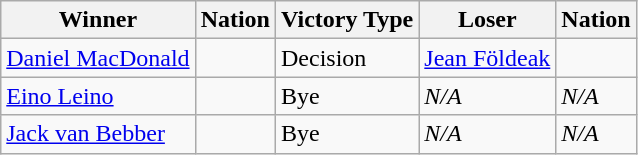<table class="wikitable sortable" style="text-align:left;">
<tr>
<th>Winner</th>
<th>Nation</th>
<th>Victory Type</th>
<th>Loser</th>
<th>Nation</th>
</tr>
<tr>
<td><a href='#'>Daniel MacDonald</a></td>
<td></td>
<td>Decision</td>
<td><a href='#'>Jean Földeak</a></td>
<td></td>
</tr>
<tr>
<td><a href='#'>Eino Leino</a></td>
<td></td>
<td>Bye</td>
<td><em>N/A</em></td>
<td><em>N/A</em></td>
</tr>
<tr>
<td><a href='#'>Jack van Bebber</a></td>
<td></td>
<td>Bye</td>
<td><em>N/A</em></td>
<td><em>N/A</em></td>
</tr>
</table>
